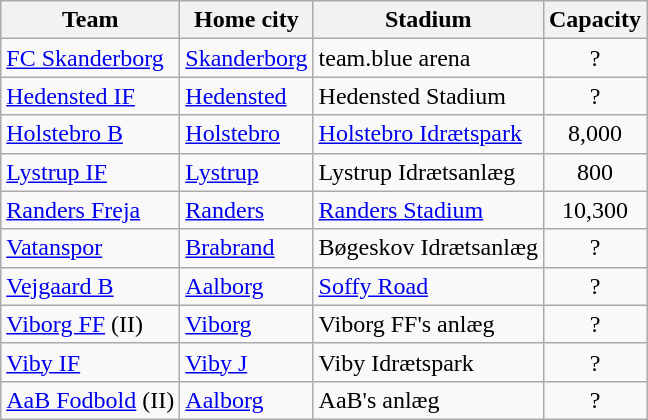<table class="wikitable sortable">
<tr>
<th>Team</th>
<th>Home city</th>
<th>Stadium</th>
<th>Capacity</th>
</tr>
<tr>
<td><a href='#'>FC Skanderborg</a></td>
<td><a href='#'>Skanderborg</a></td>
<td>team.blue arena</td>
<td align=center>?</td>
</tr>
<tr>
<td><a href='#'>Hedensted IF</a></td>
<td><a href='#'>Hedensted</a></td>
<td>Hedensted Stadium</td>
<td align=center>?</td>
</tr>
<tr>
<td><a href='#'>Holstebro B</a></td>
<td><a href='#'>Holstebro</a></td>
<td><a href='#'>Holstebro Idrætspark</a></td>
<td align=center>8,000</td>
</tr>
<tr>
<td><a href='#'>Lystrup IF</a></td>
<td><a href='#'>Lystrup</a></td>
<td>Lystrup Idrætsanlæg</td>
<td align=center>800</td>
</tr>
<tr>
<td><a href='#'>Randers Freja</a></td>
<td><a href='#'>Randers</a></td>
<td><a href='#'>Randers Stadium</a></td>
<td align=center>10,300</td>
</tr>
<tr>
<td><a href='#'>Vatanspor</a></td>
<td><a href='#'>Brabrand</a></td>
<td>Bøgeskov Idrætsanlæg</td>
<td align=center>?</td>
</tr>
<tr>
<td><a href='#'>Vejgaard B</a></td>
<td><a href='#'>Aalborg</a></td>
<td><a href='#'>Soffy Road</a></td>
<td align=center>?</td>
</tr>
<tr>
<td><a href='#'>Viborg FF</a> (II)</td>
<td><a href='#'>Viborg</a></td>
<td>Viborg FF's anlæg</td>
<td align=center>?</td>
</tr>
<tr>
<td><a href='#'>Viby IF</a></td>
<td><a href='#'>Viby J</a></td>
<td>Viby Idrætspark</td>
<td align=center>?</td>
</tr>
<tr>
<td><a href='#'>AaB Fodbold</a> (II)</td>
<td><a href='#'>Aalborg</a></td>
<td>AaB's anlæg</td>
<td align=center>?</td>
</tr>
</table>
